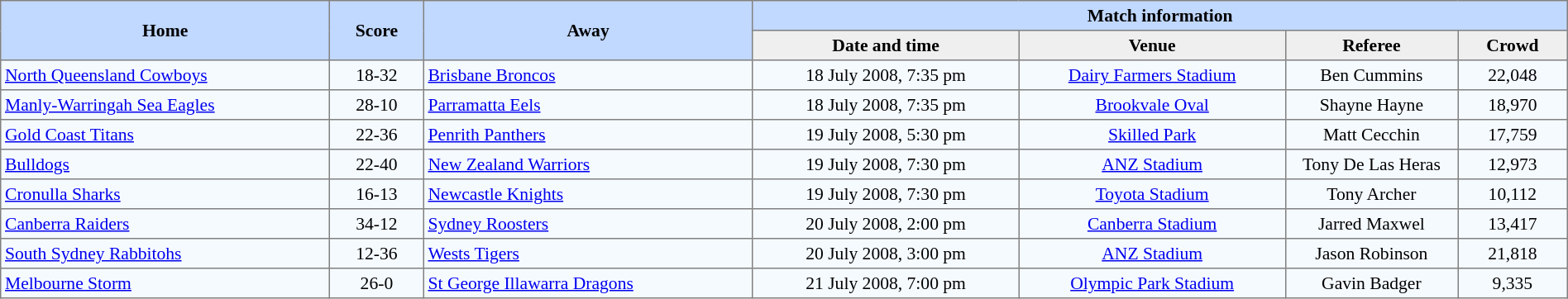<table border=1 style="border-collapse:collapse; font-size:90%;" cellpadding=3 cellspacing=0 width=100%>
<tr bgcolor=#C1D8FF>
<th rowspan=2 width=21%>Home</th>
<th rowspan=2 width=6%>Score</th>
<th rowspan=2 width=21%>Away</th>
<th colspan=6>Match information</th>
</tr>
<tr bgcolor=#EFEFEF>
<th width=17%>Date and time</th>
<th width=17%>Venue</th>
<th width=11%>Referee</th>
<th width=7%>Crowd</th>
</tr>
<tr align=center bgcolor=#F5FAFF>
<td align=left> <a href='#'>North Queensland Cowboys</a></td>
<td>18-32</td>
<td align=left> <a href='#'>Brisbane Broncos</a></td>
<td>18 July 2008, 7:35 pm</td>
<td><a href='#'>Dairy Farmers Stadium</a></td>
<td>Ben Cummins</td>
<td>22,048</td>
</tr>
<tr align=center bgcolor=#F5FAFF>
<td align=left> <a href='#'>Manly-Warringah Sea Eagles</a></td>
<td>28-10</td>
<td align=left> <a href='#'>Parramatta Eels</a></td>
<td>18 July 2008, 7:35 pm</td>
<td><a href='#'>Brookvale Oval</a></td>
<td>Shayne Hayne</td>
<td>18,970</td>
</tr>
<tr align=center bgcolor=#F5FAFF>
<td align=left> <a href='#'>Gold Coast Titans</a></td>
<td>22-36</td>
<td align=left> <a href='#'>Penrith Panthers</a></td>
<td>19 July 2008, 5:30 pm</td>
<td><a href='#'>Skilled Park</a></td>
<td>Matt Cecchin</td>
<td>17,759</td>
</tr>
<tr align=center bgcolor=#F5FAFF>
<td align=left> <a href='#'>Bulldogs</a></td>
<td>22-40</td>
<td align=left> <a href='#'>New Zealand Warriors</a></td>
<td>19 July 2008, 7:30 pm</td>
<td><a href='#'>ANZ Stadium</a></td>
<td>Tony De Las Heras</td>
<td>12,973</td>
</tr>
<tr align=center bgcolor=#F5FAFF>
<td align=left> <a href='#'>Cronulla Sharks</a></td>
<td>16-13</td>
<td align=left> <a href='#'>Newcastle Knights</a></td>
<td>19 July 2008, 7:30 pm</td>
<td><a href='#'>Toyota Stadium</a></td>
<td>Tony Archer</td>
<td>10,112</td>
</tr>
<tr align=center bgcolor=#F5FAFF>
<td align=left> <a href='#'>Canberra Raiders</a></td>
<td>34-12</td>
<td align=left> <a href='#'>Sydney Roosters</a></td>
<td>20 July 2008, 2:00 pm</td>
<td><a href='#'>Canberra Stadium</a></td>
<td>Jarred Maxwel</td>
<td>13,417</td>
</tr>
<tr align=center bgcolor=#F5FAFF>
<td align=left> <a href='#'>South Sydney Rabbitohs</a></td>
<td>12-36</td>
<td align=left> <a href='#'>Wests Tigers</a></td>
<td>20 July 2008, 3:00 pm</td>
<td><a href='#'>ANZ Stadium</a></td>
<td>Jason Robinson</td>
<td>21,818</td>
</tr>
<tr align=center bgcolor=#F5FAFF>
<td align=left> <a href='#'>Melbourne Storm</a></td>
<td>26-0</td>
<td align=left> <a href='#'>St George Illawarra Dragons</a></td>
<td>21 July 2008, 7:00 pm</td>
<td><a href='#'>Olympic Park Stadium</a></td>
<td>Gavin Badger</td>
<td>9,335</td>
</tr>
</table>
